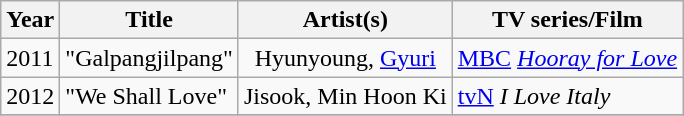<table class="wikitable">
<tr>
<th>Year</th>
<th>Title</th>
<th>Artist(s)</th>
<th>TV series/Film</th>
</tr>
<tr>
<td>2011</td>
<td>"Galpangjilpang"</td>
<td align="center">Hyunyoung, <a href='#'>Gyuri</a></td>
<td><a href='#'>MBC</a> <em><a href='#'>Hooray for Love</a></em></td>
</tr>
<tr>
<td>2012</td>
<td>"We Shall Love"</td>
<td align="center">Jisook, Min Hoon Ki</td>
<td><a href='#'>tvN</a> <em>I Love Italy</em></td>
</tr>
<tr>
</tr>
</table>
